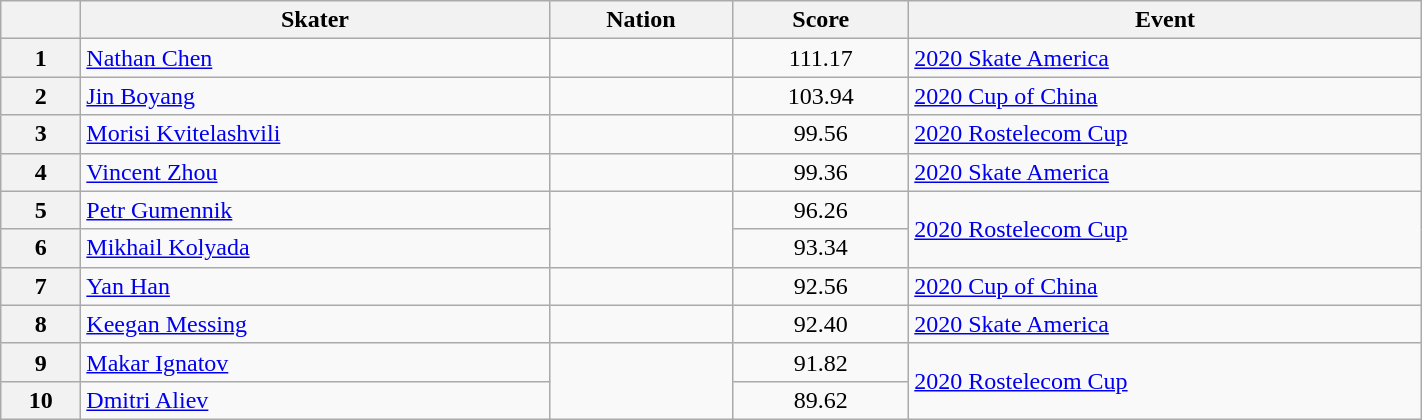<table class="wikitable sortable" style="text-align:left; width:75%">
<tr>
<th scope="col"></th>
<th scope="col">Skater</th>
<th scope="col">Nation</th>
<th scope="col">Score</th>
<th scope="col">Event</th>
</tr>
<tr>
<th scope="row">1</th>
<td><a href='#'>Nathan Chen</a></td>
<td></td>
<td style="text-align:center;">111.17</td>
<td><a href='#'>2020 Skate America</a></td>
</tr>
<tr>
<th scope="row">2</th>
<td><a href='#'>Jin Boyang</a></td>
<td></td>
<td style="text-align:center;">103.94</td>
<td><a href='#'>2020 Cup of China</a></td>
</tr>
<tr>
<th scope="row">3</th>
<td><a href='#'>Morisi Kvitelashvili</a></td>
<td></td>
<td style="text-align:center;">99.56</td>
<td><a href='#'>2020 Rostelecom Cup</a></td>
</tr>
<tr>
<th scope="row">4</th>
<td><a href='#'>Vincent Zhou</a></td>
<td></td>
<td style="text-align:center;">99.36</td>
<td><a href='#'>2020 Skate America</a></td>
</tr>
<tr>
<th scope="row">5</th>
<td><a href='#'>Petr Gumennik</a></td>
<td rowspan="2"></td>
<td style="text-align:center;">96.26</td>
<td rowspan="2"><a href='#'>2020 Rostelecom Cup</a></td>
</tr>
<tr>
<th scope="row">6</th>
<td><a href='#'>Mikhail Kolyada</a></td>
<td style="text-align:center;">93.34</td>
</tr>
<tr>
<th scope="row">7</th>
<td><a href='#'>Yan Han</a></td>
<td></td>
<td style="text-align:center;">92.56</td>
<td><a href='#'>2020 Cup of China</a></td>
</tr>
<tr>
<th scope="row">8</th>
<td><a href='#'>Keegan Messing</a></td>
<td></td>
<td style="text-align:center;">92.40</td>
<td><a href='#'>2020 Skate America</a></td>
</tr>
<tr>
<th scope="row">9</th>
<td><a href='#'>Makar Ignatov</a></td>
<td rowspan="2"></td>
<td style="text-align:center;">91.82</td>
<td rowspan="2"><a href='#'>2020 Rostelecom Cup</a></td>
</tr>
<tr>
<th scope="row">10</th>
<td><a href='#'>Dmitri Aliev</a></td>
<td style="text-align:center;">89.62</td>
</tr>
</table>
